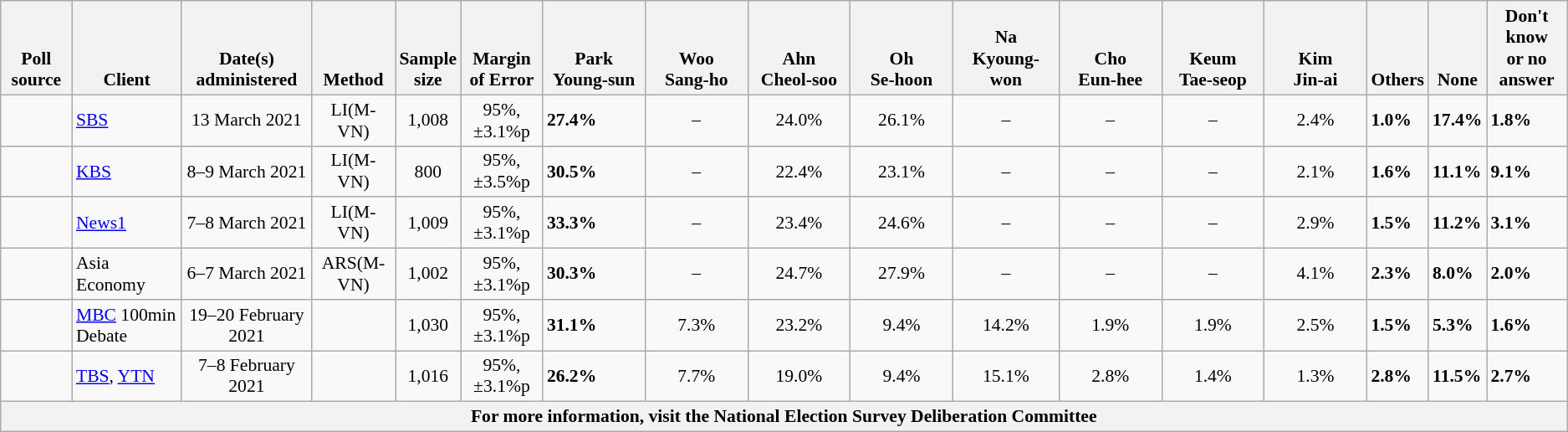<table class="wikitable" style="font-size:90%;">
<tr valign="bottom">
<th>Poll source</th>
<th>Client</th>
<th>Date(s)<br>administered</th>
<th>Method</th>
<th>Sample<br>size</th>
<th>Margin<br>of Error</th>
<th style="width:75px;">Park<br>Young-sun</th>
<th style="width:75px;">Woo<br>Sang-ho</th>
<th style="width:75px;">Ahn<br>Cheol-soo</th>
<th style="width:75px;">Oh<br>Se-hoon</th>
<th style="width:78px;">Na<br>Kyoung-won</th>
<th style="width:75px;">Cho<br>Eun-hee</th>
<th style="width:75px;">Keum<br>Tae-seop</th>
<th style="width:75px;">Kim<br>Jin-ai</th>
<th>Others</th>
<th>None</th>
<th>Don't know<br>or no answer</th>
</tr>
<tr>
<td></td>
<td><a href='#'>SBS</a></td>
<td align="center">13 March 2021</td>
<td align="center">LI(M-VN)</td>
<td align="center">1,008</td>
<td align="center">95%, ±3.1%p</td>
<td><strong>27.4%</strong></td>
<td align="center">–</td>
<td align="center">24.0%</td>
<td align="center">26.1%</td>
<td align="center">–</td>
<td align="center">–</td>
<td align="center">–</td>
<td align="center">2.4%</td>
<td><strong>1.0%</strong></td>
<td><strong>17.4%</strong></td>
<td><strong>1.8%</strong></td>
</tr>
<tr>
<td></td>
<td><a href='#'>KBS</a></td>
<td align="center">8–9 March 2021</td>
<td align="center">LI(M-VN)</td>
<td align="center">800</td>
<td align="center">95%, ±3.5%p</td>
<td><strong>30.5%</strong></td>
<td align="center">–</td>
<td align="center">22.4%</td>
<td align="center">23.1%</td>
<td align="center">–</td>
<td align="center">–</td>
<td align="center">–</td>
<td align="center">2.1%</td>
<td><strong>1.6%</strong></td>
<td><strong>11.1%</strong></td>
<td><strong>9.1%</strong></td>
</tr>
<tr>
<td></td>
<td><a href='#'>News1</a></td>
<td align="center">7–8 March 2021</td>
<td align="center">LI(M-VN)</td>
<td align="center">1,009</td>
<td align="center">95%, ±3.1%p</td>
<td><strong>33.3%</strong></td>
<td align="center">–</td>
<td align="center">23.4%</td>
<td align="center">24.6%</td>
<td align="center">–</td>
<td align="center">–</td>
<td align="center">–</td>
<td align="center">2.9%</td>
<td><strong>1.5%</strong></td>
<td><strong>11.2%</strong></td>
<td><strong>3.1%</strong></td>
</tr>
<tr>
<td></td>
<td>Asia Economy</td>
<td align="center">6–7 March 2021</td>
<td align="center">ARS(M-VN)</td>
<td align="center">1,002</td>
<td align="center">95%, ±3.1%p</td>
<td><strong>30.3%</strong></td>
<td align="center">–</td>
<td align="center">24.7%</td>
<td align="center">27.9%</td>
<td align="center">–</td>
<td align="center">–</td>
<td align="center">–</td>
<td align="center">4.1%</td>
<td><strong>2.3%</strong></td>
<td><strong>8.0%</strong></td>
<td><strong>2.0%</strong></td>
</tr>
<tr>
<td></td>
<td><a href='#'>MBC</a> 100min Debate</td>
<td align="center">19–20 February 2021</td>
<td align="center"></td>
<td align="center">1,030</td>
<td align="center">95%, ±3.1%p</td>
<td><strong>31.1%</strong></td>
<td align="center">7.3%</td>
<td align="center">23.2%</td>
<td align="center">9.4%</td>
<td align="center">14.2%</td>
<td align="center">1.9%</td>
<td align="center">1.9%</td>
<td align="center">2.5%</td>
<td><strong>1.5%</strong></td>
<td><strong>5.3%</strong></td>
<td><strong>1.6%</strong></td>
</tr>
<tr>
<td></td>
<td><a href='#'>TBS</a>, <a href='#'>YTN</a></td>
<td align="center">7–8 February 2021</td>
<td align="center"></td>
<td align="center">1,016</td>
<td align="center">95%, ±3.1%p</td>
<td><strong>26.2%</strong></td>
<td align="center">7.7%</td>
<td align="center">19.0%</td>
<td align="center">9.4%</td>
<td align="center">15.1%</td>
<td align="center">2.8%</td>
<td align="center">1.4%</td>
<td align="center">1.3%</td>
<td><strong>2.8%</strong></td>
<td><strong>11.5%</strong></td>
<td><strong>2.7%</strong></td>
</tr>
<tr>
<th colspan="17">For more information, visit the National Election Survey Deliberation Committee</th>
</tr>
</table>
